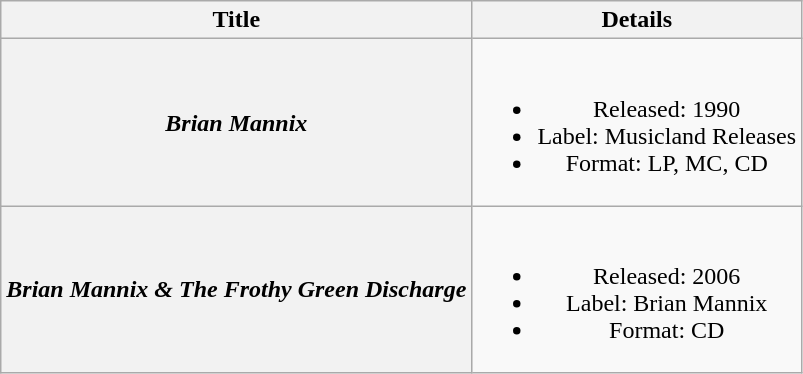<table class="wikitable plainrowheaders" style="text-align:center;" border="1">
<tr>
<th>Title</th>
<th>Details</th>
</tr>
<tr>
<th scope="row"><em>Brian Mannix</em></th>
<td><br><ul><li>Released: 1990</li><li>Label: Musicland Releases</li><li>Format: LP, MC, CD</li></ul></td>
</tr>
<tr>
<th scope="row"><em>Brian Mannix & The Frothy Green Discharge</em></th>
<td><br><ul><li>Released: 2006</li><li>Label: Brian Mannix</li><li>Format: CD</li></ul></td>
</tr>
</table>
